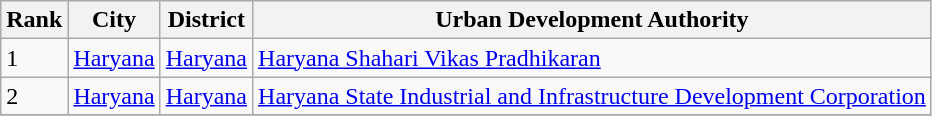<table class="wikitable sortable">
<tr>
<th>Rank</th>
<th>City</th>
<th>District</th>
<th>Urban Development Authority</th>
</tr>
<tr>
<td>1</td>
<td><a href='#'>Haryana</a></td>
<td><a href='#'>Haryana</a></td>
<td><a href='#'>Haryana Shahari Vikas Pradhikaran</a></td>
</tr>
<tr>
<td>2</td>
<td><a href='#'>Haryana</a></td>
<td><a href='#'>Haryana</a></td>
<td><a href='#'>Haryana State Industrial and Infrastructure Development Corporation</a></td>
</tr>
<tr>
</tr>
</table>
